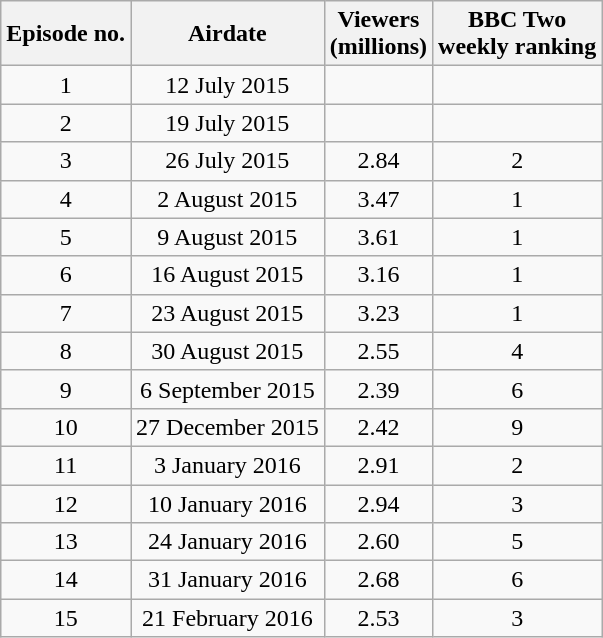<table class="wikitable" style="text-align:center;">
<tr>
<th>Episode no.</th>
<th>Airdate</th>
<th>Viewers<br>(millions)</th>
<th>BBC Two<br>weekly ranking</th>
</tr>
<tr>
<td>1</td>
<td>12 July 2015</td>
<td></td>
<td></td>
</tr>
<tr>
<td>2</td>
<td>19 July 2015</td>
<td></td>
<td></td>
</tr>
<tr>
<td>3</td>
<td>26 July 2015</td>
<td>2.84</td>
<td>2</td>
</tr>
<tr>
<td>4</td>
<td>2 August 2015</td>
<td>3.47</td>
<td>1</td>
</tr>
<tr>
<td>5</td>
<td>9 August 2015</td>
<td>3.61</td>
<td>1</td>
</tr>
<tr>
<td>6</td>
<td>16 August 2015</td>
<td>3.16</td>
<td>1</td>
</tr>
<tr>
<td>7</td>
<td>23 August 2015</td>
<td>3.23</td>
<td>1</td>
</tr>
<tr>
<td>8</td>
<td>30 August 2015</td>
<td>2.55</td>
<td>4</td>
</tr>
<tr>
<td>9</td>
<td>6 September 2015</td>
<td>2.39</td>
<td>6</td>
</tr>
<tr>
<td>10</td>
<td>27 December 2015</td>
<td>2.42</td>
<td>9</td>
</tr>
<tr>
<td>11</td>
<td>3 January 2016</td>
<td>2.91</td>
<td>2</td>
</tr>
<tr>
<td>12</td>
<td>10 January 2016</td>
<td>2.94</td>
<td>3</td>
</tr>
<tr>
<td>13</td>
<td>24 January 2016</td>
<td>2.60</td>
<td>5</td>
</tr>
<tr>
<td>14</td>
<td>31 January 2016</td>
<td>2.68</td>
<td>6</td>
</tr>
<tr>
<td>15</td>
<td>21 February 2016</td>
<td>2.53</td>
<td>3</td>
</tr>
</table>
